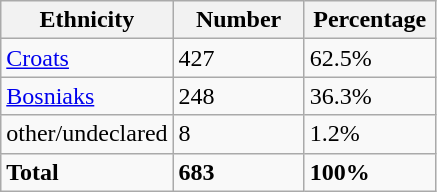<table class="wikitable">
<tr>
<th width="100px">Ethnicity</th>
<th width="80px">Number</th>
<th width="80px">Percentage</th>
</tr>
<tr>
<td><a href='#'>Croats</a></td>
<td>427</td>
<td>62.5%</td>
</tr>
<tr>
<td><a href='#'>Bosniaks</a></td>
<td>248</td>
<td>36.3%</td>
</tr>
<tr>
<td>other/undeclared</td>
<td>8</td>
<td>1.2%</td>
</tr>
<tr>
<td><strong>Total</strong></td>
<td><strong>683</strong></td>
<td><strong>100%</strong></td>
</tr>
</table>
